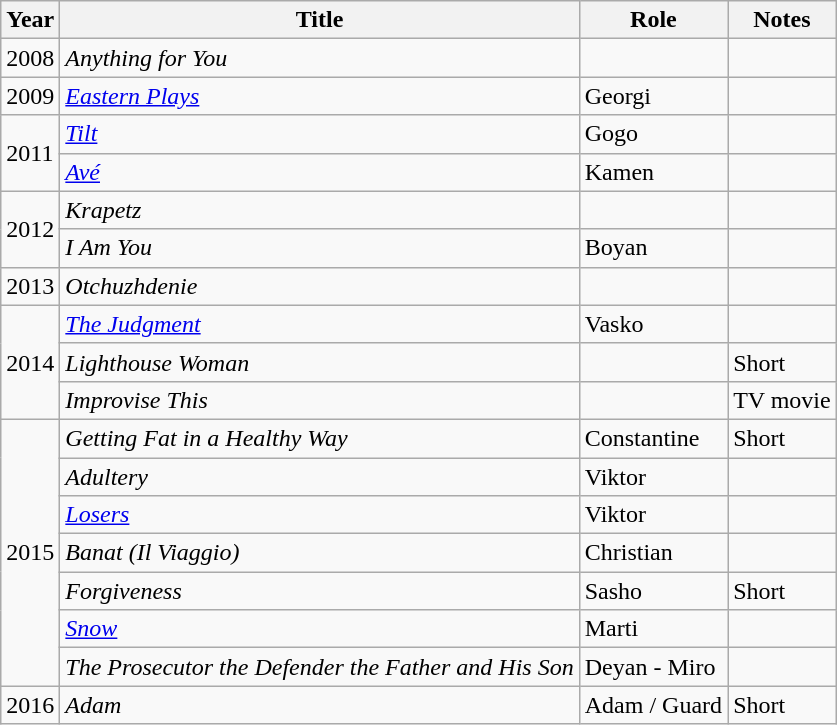<table class="wikitable sortable">
<tr>
<th>Year</th>
<th>Title</th>
<th>Role</th>
<th class="unsortable">Notes</th>
</tr>
<tr>
<td>2008</td>
<td><em>Anything for You</em></td>
<td></td>
<td></td>
</tr>
<tr>
<td>2009</td>
<td><em><a href='#'>Eastern Plays</a></em></td>
<td>Georgi</td>
<td></td>
</tr>
<tr>
<td rowspan="2">2011</td>
<td><em><a href='#'>Tilt</a></em></td>
<td>Gogo</td>
<td></td>
</tr>
<tr>
<td><em><a href='#'>Avé</a></em></td>
<td>Kamen</td>
<td></td>
</tr>
<tr>
<td rowspan="2">2012</td>
<td><em>Krapetz </em></td>
<td></td>
<td></td>
</tr>
<tr>
<td><em>I Am You</em></td>
<td>Boyan</td>
<td></td>
</tr>
<tr>
<td>2013</td>
<td><em>Otchuzhdenie</em></td>
<td></td>
<td></td>
</tr>
<tr>
<td rowspan="3">2014</td>
<td><em><a href='#'>The Judgment</a></em></td>
<td>Vasko</td>
<td></td>
</tr>
<tr>
<td><em>Lighthouse Woman</em></td>
<td></td>
<td>Short</td>
</tr>
<tr>
<td><em>Improvise This</em></td>
<td></td>
<td>TV movie</td>
</tr>
<tr>
<td rowspan="7">2015</td>
<td><em>Getting Fat in a Healthy Way</em></td>
<td>Constantine</td>
<td>Short</td>
</tr>
<tr>
<td><em>Adultery</em></td>
<td>Viktor</td>
<td></td>
</tr>
<tr>
<td><em><a href='#'>Losers</a></em></td>
<td>Viktor</td>
<td></td>
</tr>
<tr>
<td><em>Banat (Il Viaggio) </em></td>
<td>Christian</td>
<td></td>
</tr>
<tr>
<td><em>Forgiveness</em></td>
<td>Sasho</td>
<td>Short</td>
</tr>
<tr>
<td><em><a href='#'>Snow</a></em></td>
<td>Marti</td>
<td></td>
</tr>
<tr>
<td><em>The Prosecutor the Defender the Father and His Son</em></td>
<td>Deyan - Miro</td>
<td></td>
</tr>
<tr>
<td>2016</td>
<td><em>Adam</em></td>
<td>Adam / Guard</td>
<td>Short</td>
</tr>
</table>
